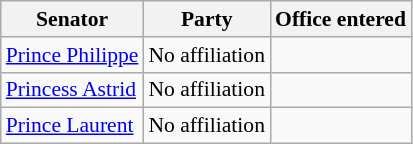<table class="sortable wikitable" style="text-align:left; font-size:90%">
<tr>
<th>Senator</th>
<th>Party</th>
<th>Office entered</th>
</tr>
<tr>
<td><a href='#'>Prince Philippe</a></td>
<td>No affiliation</td>
<td></td>
</tr>
<tr>
<td><a href='#'>Princess Astrid</a></td>
<td>No affiliation</td>
<td></td>
</tr>
<tr>
<td><a href='#'>Prince Laurent</a></td>
<td>No affiliation</td>
<td></td>
</tr>
</table>
